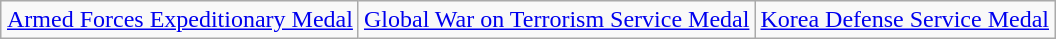<table class="wikitable" style="margin-left: auto; margin-right: auto; text-align: center; margin-top: -1px;">
<tr>
<td><a href='#'>Armed Forces Expeditionary Medal</a></td>
<td><a href='#'>Global War on Terrorism Service Medal</a></td>
<td><a href='#'>Korea Defense Service Medal</a></td>
</tr>
</table>
